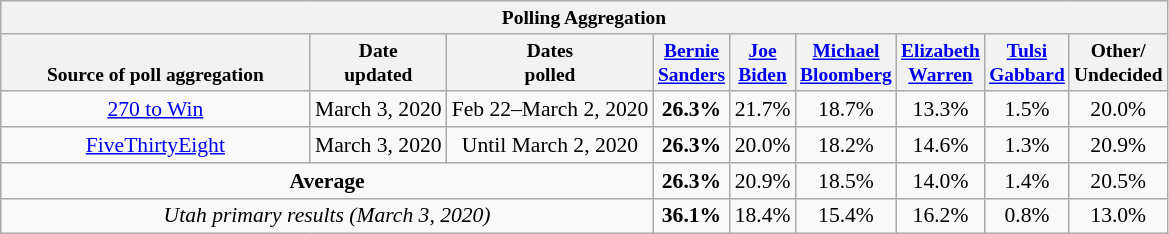<table class="wikitable" style="font-size:90%;text-align:center;">
<tr style="vertical-align:bottom; font-size:90%;">
<th colspan= 10>Polling Aggregation</th>
</tr>
<tr style="vertical-align:bottom; font-size:90%;">
<th style="width:200px;">Source of poll aggregation</th>
<th>Date<br>updated</th>
<th>Dates<br>polled</th>
<th><a href='#'>Bernie<br>Sanders</a></th>
<th><a href='#'>Joe<br>Biden</a></th>
<th><a href='#'>Michael<br>Bloomberg</a></th>
<th><a href='#'>Elizabeth<br>Warren</a></th>
<th><a href='#'>Tulsi<br>Gabbard</a></th>
<th>Other/<br>Undecided</th>
</tr>
<tr>
<td><a href='#'>270 to Win</a></td>
<td>March 3, 2020</td>
<td>Feb 22–March 2, 2020</td>
<td><strong>26.3%</strong></td>
<td>21.7%</td>
<td>18.7%</td>
<td>13.3%</td>
<td>1.5%</td>
<td>20.0%</td>
</tr>
<tr>
<td><a href='#'>FiveThirtyEight</a></td>
<td>March 3, 2020</td>
<td>Until March 2, 2020</td>
<td><strong>26.3%</strong></td>
<td>20.0%</td>
<td>18.2%</td>
<td>14.6%</td>
<td>1.3%</td>
<td>20.9%</td>
</tr>
<tr>
<td colspan=3><strong>Average</strong></td>
<td><strong>26.3%</strong></td>
<td>20.9%</td>
<td>18.5%</td>
<td>14.0%</td>
<td>1.4%</td>
<td>20.5%</td>
</tr>
<tr>
<td colspan=3><em>Utah primary results (March 3, 2020)</em></td>
<td><strong>36.1%</strong></td>
<td>18.4%</td>
<td>15.4%</td>
<td>16.2%</td>
<td>0.8%</td>
<td>13.0%</td>
</tr>
</table>
